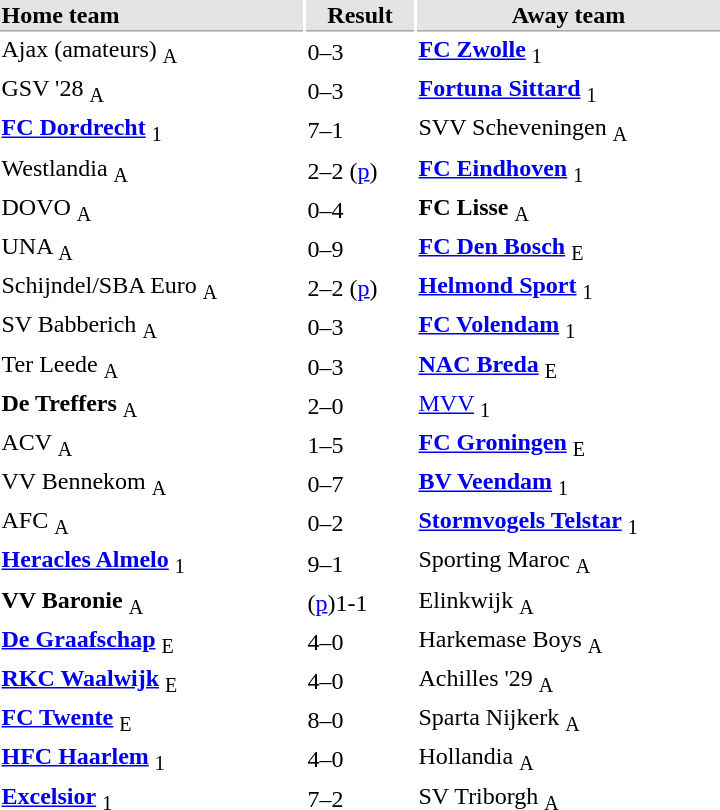<table>
<tr bgcolor="#E4E4E4">
<th style="border-bottom:1px solid #AAAAAA" width="200" align="left">Home team</th>
<th style="border-bottom:1px solid #AAAAAA" width="70" align="center">Result</th>
<th style="border-bottom:1px solid #AAAAAA" width="200">Away team</th>
</tr>
<tr>
<td>Ajax (amateurs) <sub>A</sub></td>
<td>0–3</td>
<td><strong><a href='#'>FC Zwolle</a></strong> <sub>1</sub></td>
</tr>
<tr>
<td>GSV '28 <sub>A</sub></td>
<td>0–3</td>
<td><strong><a href='#'>Fortuna Sittard</a></strong> <sub>1</sub></td>
</tr>
<tr>
<td><strong><a href='#'>FC Dordrecht</a></strong> <sub>1</sub></td>
<td>7–1</td>
<td>SVV Scheveningen <sub>A</sub></td>
</tr>
<tr>
<td>Westlandia <sub>A</sub></td>
<td>2–2 (<a href='#'>p</a>)</td>
<td><strong><a href='#'>FC Eindhoven</a></strong> <sub>1</sub></td>
</tr>
<tr>
<td>DOVO <sub>A</sub></td>
<td>0–4</td>
<td><strong>FC Lisse</strong> <sub>A</sub></td>
</tr>
<tr>
<td>UNA <sub>A</sub></td>
<td>0–9</td>
<td><strong><a href='#'>FC Den Bosch</a></strong> <sub>E</sub></td>
</tr>
<tr>
<td>Schijndel/SBA Euro <sub>A</sub></td>
<td>2–2 (<a href='#'>p</a>)</td>
<td><strong><a href='#'>Helmond Sport</a></strong> <sub>1</sub></td>
</tr>
<tr>
<td>SV Babberich <sub>A</sub></td>
<td>0–3</td>
<td><strong><a href='#'>FC Volendam</a></strong> <sub>1</sub></td>
</tr>
<tr>
<td>Ter Leede <sub>A</sub></td>
<td>0–3</td>
<td><strong><a href='#'>NAC Breda</a></strong> <sub>E</sub></td>
</tr>
<tr>
<td><strong>De Treffers</strong> <sub>A</sub></td>
<td>2–0</td>
<td><a href='#'>MVV</a> <sub>1</sub></td>
</tr>
<tr>
<td>ACV <sub>A</sub></td>
<td>1–5</td>
<td><strong><a href='#'>FC Groningen</a></strong> <sub>E</sub></td>
</tr>
<tr>
<td>VV Bennekom <sub>A</sub></td>
<td>0–7</td>
<td><strong><a href='#'>BV Veendam</a></strong> <sub>1</sub></td>
</tr>
<tr>
<td>AFC <sub>A</sub></td>
<td>0–2</td>
<td><strong><a href='#'>Stormvogels Telstar</a></strong> <sub>1</sub></td>
</tr>
<tr>
<td><strong><a href='#'>Heracles Almelo</a></strong> <sub>1</sub></td>
<td>9–1</td>
<td>Sporting Maroc <sub>A</sub></td>
</tr>
<tr>
<td><strong>VV Baronie</strong> <sub>A</sub></td>
<td>(<a href='#'>p</a>)1-1</td>
<td>Elinkwijk <sub>A</sub></td>
</tr>
<tr>
<td><strong><a href='#'>De Graafschap</a></strong> <sub>E</sub></td>
<td>4–0</td>
<td>Harkemase Boys <sub>A</sub></td>
</tr>
<tr>
<td><strong><a href='#'>RKC Waalwijk</a></strong> <sub>E</sub></td>
<td>4–0</td>
<td>Achilles '29 <sub>A</sub></td>
</tr>
<tr>
<td><strong><a href='#'>FC Twente</a></strong> <sub>E</sub></td>
<td>8–0</td>
<td>Sparta Nijkerk <sub>A</sub></td>
</tr>
<tr>
<td><strong><a href='#'>HFC Haarlem</a></strong> <sub>1</sub></td>
<td>4–0</td>
<td>Hollandia <sub>A</sub></td>
</tr>
<tr>
<td><strong><a href='#'>Excelsior</a></strong> <sub>1</sub></td>
<td>7–2</td>
<td>SV Triborgh <sub>A</sub></td>
</tr>
</table>
